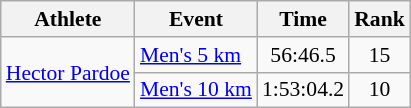<table class="wikitable" style="text-align:center; font-size:90%;">
<tr>
<th>Athlete</th>
<th>Event</th>
<th>Time</th>
<th>Rank</th>
</tr>
<tr>
<td align=left rowspan=2><a href='#'>Hector Pardoe</a></td>
<td align=left><a href='#'>Men's 5 km</a></td>
<td>56:46.5</td>
<td>15</td>
</tr>
<tr>
<td align=left><a href='#'>Men's 10 km</a></td>
<td>1:53:04.2</td>
<td>10</td>
</tr>
</table>
